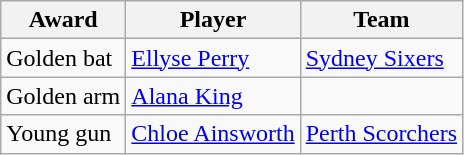<table class="wikitable">
<tr>
<th>Award</th>
<th>Player</th>
<th>Team</th>
</tr>
<tr>
<td>Golden bat</td>
<td><a href='#'>Ellyse Perry</a></td>
<td><a href='#'>Sydney Sixers</a></td>
</tr>
<tr>
<td>Golden arm</td>
<td><a href='#'>Alana King</a></td>
<td></td>
</tr>
<tr>
<td>Young gun</td>
<td><a href='#'>Chloe Ainsworth</a></td>
<td><a href='#'>Perth Scorchers</a></td>
</tr>
</table>
